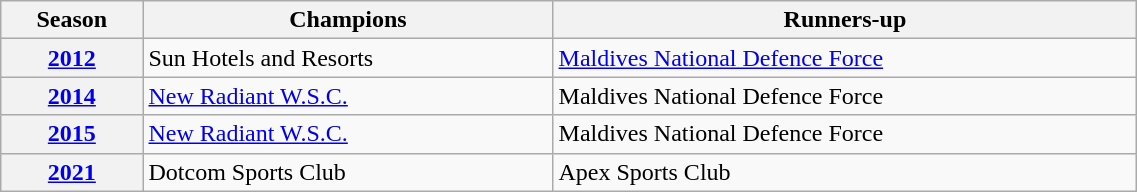<table class=wikitable width=60%>
<tr>
<th>Season</th>
<th>Champions</th>
<th>Runners-up</th>
</tr>
<tr>
<th><a href='#'>2012</a></th>
<td>Sun Hotels and Resorts</td>
<td><a href='#'>Maldives National Defence Force</a></td>
</tr>
<tr>
<th><a href='#'>2014</a></th>
<td><a href='#'>New Radiant W.S.C.</a></td>
<td>Maldives National Defence Force</td>
</tr>
<tr>
<th><a href='#'>2015</a></th>
<td><a href='#'>New Radiant W.S.C.</a></td>
<td>Maldives National Defence Force</td>
</tr>
<tr>
<th><a href='#'>2021</a></th>
<td>Dotcom Sports Club</td>
<td>Apex Sports Club</td>
</tr>
</table>
